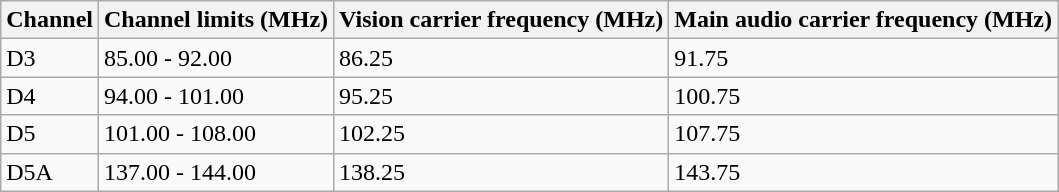<table class="wikitable">
<tr>
<th>Channel</th>
<th>Channel limits (MHz)</th>
<th>Vision carrier frequency (MHz)</th>
<th>Main audio carrier frequency (MHz)</th>
</tr>
<tr>
<td>D3</td>
<td>85.00 - 92.00</td>
<td>86.25</td>
<td>91.75</td>
</tr>
<tr>
<td>D4</td>
<td>94.00 - 101.00</td>
<td>95.25</td>
<td>100.75</td>
</tr>
<tr>
<td>D5</td>
<td>101.00 - 108.00</td>
<td>102.25</td>
<td>107.75</td>
</tr>
<tr>
<td>D5A</td>
<td>137.00 - 144.00</td>
<td>138.25</td>
<td>143.75</td>
</tr>
</table>
